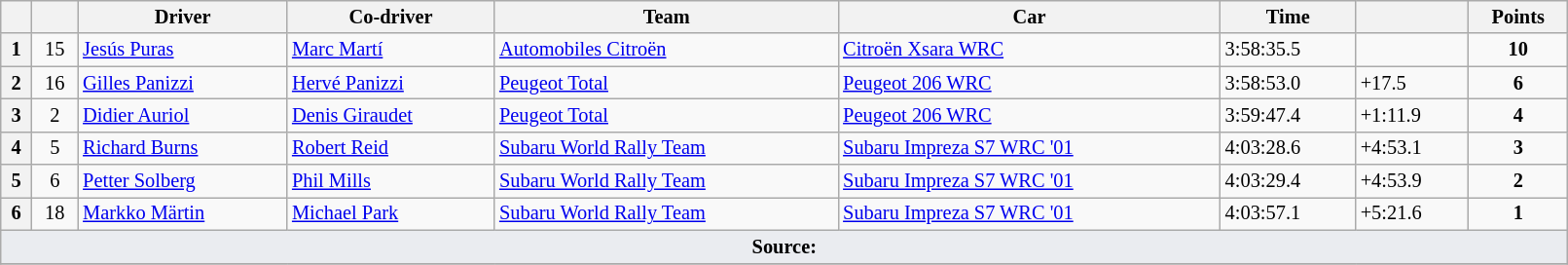<table class="wikitable" width=85% style="font-size: 85%;">
<tr>
<th></th>
<th></th>
<th>Driver</th>
<th>Co-driver</th>
<th>Team</th>
<th>Car</th>
<th>Time</th>
<th></th>
<th>Points</th>
</tr>
<tr>
<th>1</th>
<td align="center">15</td>
<td> <a href='#'>Jesús Puras</a></td>
<td> <a href='#'>Marc Martí</a></td>
<td> <a href='#'>Automobiles Citroën</a></td>
<td><a href='#'>Citroën Xsara WRC</a></td>
<td>3:58:35.5</td>
<td></td>
<td align="center"><strong>10</strong></td>
</tr>
<tr>
<th>2</th>
<td align="center">16</td>
<td> <a href='#'>Gilles Panizzi</a></td>
<td> <a href='#'>Hervé Panizzi</a></td>
<td> <a href='#'>Peugeot Total</a></td>
<td><a href='#'>Peugeot 206 WRC</a></td>
<td>3:58:53.0</td>
<td>+17.5</td>
<td align="center"><strong>6</strong></td>
</tr>
<tr>
<th>3</th>
<td align="center">2</td>
<td> <a href='#'>Didier Auriol</a></td>
<td> <a href='#'>Denis Giraudet</a></td>
<td> <a href='#'>Peugeot Total</a></td>
<td><a href='#'>Peugeot 206 WRC</a></td>
<td>3:59:47.4</td>
<td>+1:11.9</td>
<td align="center"><strong>4</strong></td>
</tr>
<tr>
<th>4</th>
<td align="center">5</td>
<td> <a href='#'>Richard Burns</a></td>
<td> <a href='#'>Robert Reid</a></td>
<td> <a href='#'>Subaru World Rally Team</a></td>
<td><a href='#'>Subaru Impreza S7 WRC '01</a></td>
<td>4:03:28.6</td>
<td>+4:53.1</td>
<td align="center"><strong>3</strong></td>
</tr>
<tr>
<th>5</th>
<td align="center">6</td>
<td> <a href='#'>Petter Solberg</a></td>
<td> <a href='#'>Phil Mills</a></td>
<td> <a href='#'>Subaru World Rally Team</a></td>
<td><a href='#'>Subaru Impreza S7 WRC '01</a></td>
<td>4:03:29.4</td>
<td>+4:53.9</td>
<td align="center"><strong>2</strong></td>
</tr>
<tr>
<th>6</th>
<td align="center">18</td>
<td> <a href='#'>Markko Märtin</a></td>
<td> <a href='#'>Michael Park</a></td>
<td> <a href='#'>Subaru World Rally Team</a></td>
<td><a href='#'>Subaru Impreza S7 WRC '01</a></td>
<td>4:03:57.1</td>
<td>+5:21.6</td>
<td align="center"><strong>1</strong></td>
</tr>
<tr>
<td style="background-color:#EAECF0; text-align:center" colspan="9"><strong>Source:</strong></td>
</tr>
<tr>
</tr>
</table>
